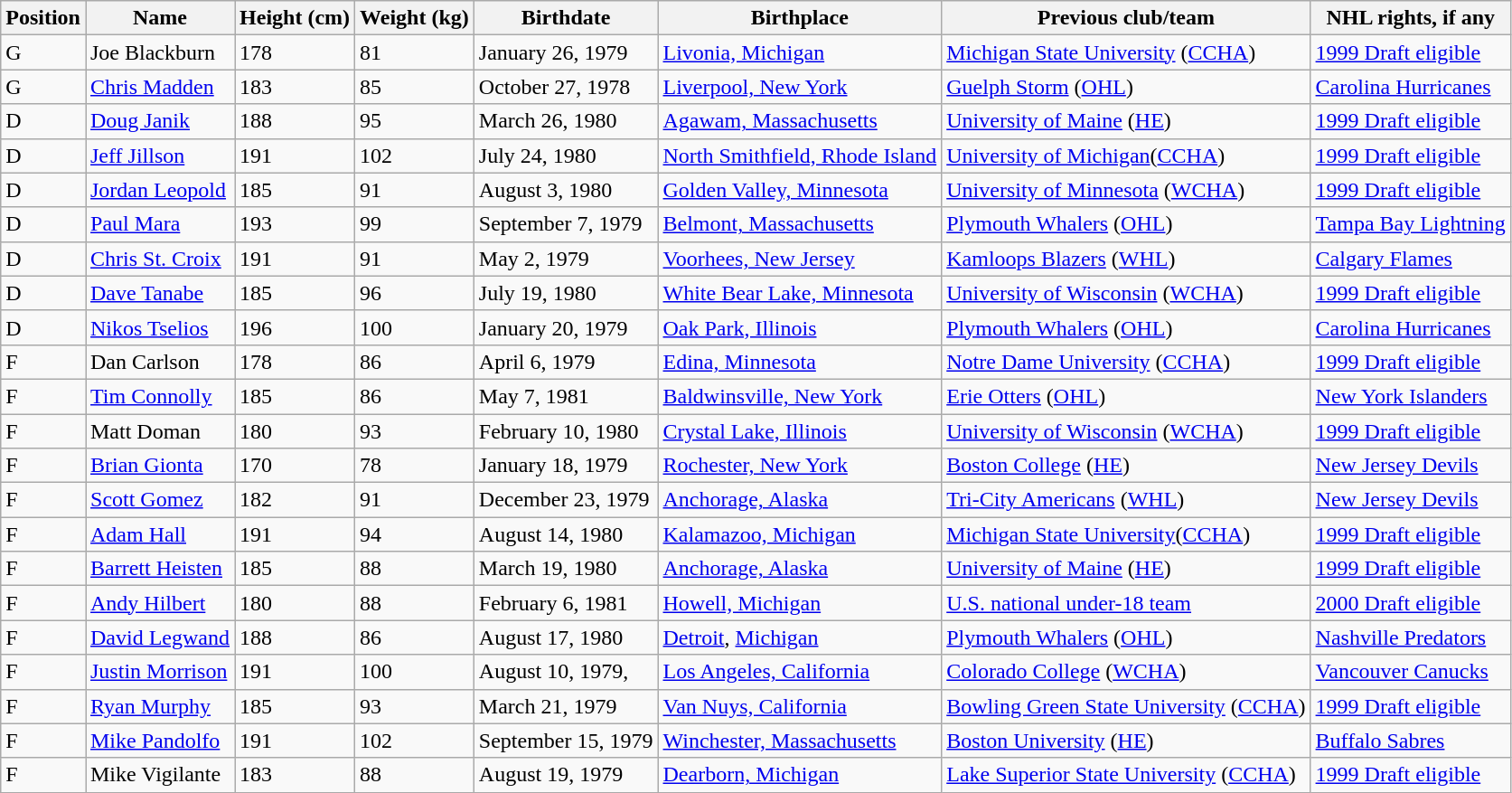<table class="wikitable sortable">
<tr>
<th>Position</th>
<th>Name</th>
<th>Height (cm)</th>
<th>Weight (kg)</th>
<th>Birthdate</th>
<th>Birthplace</th>
<th>Previous club/team</th>
<th>NHL rights, if any</th>
</tr>
<tr>
<td>G</td>
<td>Joe Blackburn</td>
<td>178</td>
<td>81</td>
<td>January 26, 1979</td>
<td><a href='#'>Livonia, Michigan</a></td>
<td><a href='#'>Michigan State University</a> (<a href='#'>CCHA</a>)</td>
<td><a href='#'>1999 Draft eligible</a></td>
</tr>
<tr>
<td>G</td>
<td><a href='#'>Chris Madden</a></td>
<td>183</td>
<td>85</td>
<td>October 27, 1978</td>
<td><a href='#'>Liverpool, New York</a></td>
<td><a href='#'>Guelph Storm</a> (<a href='#'>OHL</a>)</td>
<td><a href='#'>Carolina Hurricanes</a></td>
</tr>
<tr>
<td>D</td>
<td><a href='#'>Doug Janik</a></td>
<td>188</td>
<td>95</td>
<td>March 26, 1980</td>
<td><a href='#'>Agawam, Massachusetts</a></td>
<td><a href='#'>University of Maine</a> (<a href='#'>HE</a>)</td>
<td><a href='#'>1999 Draft eligible</a></td>
</tr>
<tr>
<td>D</td>
<td><a href='#'>Jeff Jillson</a></td>
<td>191</td>
<td>102</td>
<td>July 24, 1980</td>
<td><a href='#'>North Smithfield, Rhode Island</a></td>
<td><a href='#'>University of Michigan</a>(<a href='#'>CCHA</a>)</td>
<td><a href='#'>1999 Draft eligible</a></td>
</tr>
<tr>
<td>D</td>
<td><a href='#'>Jordan Leopold</a></td>
<td>185</td>
<td>91</td>
<td>August 3, 1980</td>
<td><a href='#'>Golden Valley, Minnesota</a></td>
<td><a href='#'>University of Minnesota</a> (<a href='#'>WCHA</a>)</td>
<td><a href='#'>1999 Draft eligible</a></td>
</tr>
<tr>
<td>D</td>
<td><a href='#'>Paul Mara</a></td>
<td>193</td>
<td>99</td>
<td>September 7, 1979</td>
<td><a href='#'>Belmont, Massachusetts</a></td>
<td><a href='#'>Plymouth Whalers</a> (<a href='#'>OHL</a>)</td>
<td><a href='#'>Tampa Bay Lightning</a></td>
</tr>
<tr>
<td>D</td>
<td><a href='#'>Chris St. Croix</a></td>
<td>191</td>
<td>91</td>
<td>May 2, 1979</td>
<td><a href='#'>Voorhees, New Jersey</a></td>
<td><a href='#'>Kamloops Blazers</a> (<a href='#'>WHL</a>)</td>
<td><a href='#'>Calgary Flames</a></td>
</tr>
<tr>
<td>D</td>
<td><a href='#'>Dave Tanabe</a></td>
<td>185</td>
<td>96</td>
<td>July 19, 1980</td>
<td><a href='#'>White Bear Lake, Minnesota</a></td>
<td><a href='#'>University of Wisconsin</a> (<a href='#'>WCHA</a>)</td>
<td><a href='#'>1999 Draft eligible</a></td>
</tr>
<tr>
<td>D</td>
<td><a href='#'>Nikos Tselios</a></td>
<td>196</td>
<td>100</td>
<td>January 20, 1979</td>
<td><a href='#'>Oak Park, Illinois</a></td>
<td><a href='#'>Plymouth Whalers</a> (<a href='#'>OHL</a>)</td>
<td><a href='#'>Carolina Hurricanes</a></td>
</tr>
<tr>
<td>F</td>
<td>Dan Carlson</td>
<td>178</td>
<td>86</td>
<td>April 6, 1979</td>
<td><a href='#'>Edina, Minnesota</a></td>
<td><a href='#'>Notre Dame University</a> (<a href='#'>CCHA</a>)</td>
<td><a href='#'>1999 Draft eligible</a></td>
</tr>
<tr>
<td>F</td>
<td><a href='#'>Tim Connolly</a></td>
<td>185</td>
<td>86</td>
<td>May 7, 1981</td>
<td><a href='#'>Baldwinsville, New York</a></td>
<td><a href='#'>Erie Otters</a> (<a href='#'>OHL</a>)</td>
<td><a href='#'>New York Islanders</a></td>
</tr>
<tr>
<td>F</td>
<td>Matt Doman</td>
<td>180</td>
<td>93</td>
<td>February 10, 1980</td>
<td><a href='#'>Crystal Lake, Illinois</a></td>
<td><a href='#'>University of Wisconsin</a> (<a href='#'>WCHA</a>)</td>
<td><a href='#'>1999 Draft eligible</a></td>
</tr>
<tr>
<td>F</td>
<td><a href='#'>Brian Gionta</a></td>
<td>170</td>
<td>78</td>
<td>January 18, 1979</td>
<td><a href='#'>Rochester, New York</a></td>
<td><a href='#'>Boston College</a> (<a href='#'>HE</a>)</td>
<td><a href='#'>New Jersey Devils</a></td>
</tr>
<tr>
<td>F</td>
<td><a href='#'>Scott Gomez</a></td>
<td>182</td>
<td>91</td>
<td>December 23, 1979</td>
<td><a href='#'>Anchorage, Alaska</a></td>
<td><a href='#'>Tri-City Americans</a> (<a href='#'>WHL</a>)</td>
<td><a href='#'>New Jersey Devils</a></td>
</tr>
<tr>
<td>F</td>
<td><a href='#'>Adam Hall</a></td>
<td>191</td>
<td>94</td>
<td>August 14, 1980</td>
<td><a href='#'>Kalamazoo, Michigan</a></td>
<td><a href='#'>Michigan State University</a>(<a href='#'>CCHA</a>)</td>
<td><a href='#'>1999 Draft eligible</a></td>
</tr>
<tr>
<td>F</td>
<td><a href='#'>Barrett Heisten</a></td>
<td>185</td>
<td>88</td>
<td>March 19, 1980</td>
<td><a href='#'>Anchorage, Alaska</a></td>
<td><a href='#'>University of Maine</a> (<a href='#'>HE</a>)</td>
<td><a href='#'>1999 Draft eligible</a></td>
</tr>
<tr>
<td>F</td>
<td><a href='#'>Andy Hilbert</a></td>
<td>180</td>
<td>88</td>
<td>February 6, 1981</td>
<td><a href='#'>Howell, Michigan</a></td>
<td><a href='#'>U.S. national under-18 team</a></td>
<td><a href='#'>2000 Draft eligible</a></td>
</tr>
<tr>
<td>F</td>
<td><a href='#'>David Legwand</a></td>
<td>188</td>
<td>86</td>
<td>August 17, 1980</td>
<td><a href='#'>Detroit</a>, <a href='#'>Michigan</a></td>
<td><a href='#'>Plymouth Whalers</a> (<a href='#'>OHL</a>)</td>
<td><a href='#'>Nashville Predators</a></td>
</tr>
<tr>
<td>F</td>
<td><a href='#'>Justin Morrison</a></td>
<td>191</td>
<td>100</td>
<td>August 10, 1979,</td>
<td><a href='#'>Los Angeles, California</a></td>
<td><a href='#'>Colorado College</a> (<a href='#'>WCHA</a>)</td>
<td><a href='#'>Vancouver Canucks</a></td>
</tr>
<tr>
<td>F</td>
<td><a href='#'>Ryan Murphy</a></td>
<td>185</td>
<td>93</td>
<td>March 21, 1979</td>
<td><a href='#'>Van Nuys, California</a></td>
<td><a href='#'>Bowling Green State University</a> (<a href='#'>CCHA</a>)</td>
<td><a href='#'>1999 Draft eligible</a></td>
</tr>
<tr>
<td>F</td>
<td><a href='#'>Mike Pandolfo</a></td>
<td>191</td>
<td>102</td>
<td>September 15, 1979</td>
<td><a href='#'>Winchester, Massachusetts</a></td>
<td><a href='#'>Boston University</a> (<a href='#'>HE</a>)</td>
<td><a href='#'>Buffalo Sabres</a></td>
</tr>
<tr>
<td>F</td>
<td>Mike Vigilante</td>
<td>183</td>
<td>88</td>
<td>August 19, 1979</td>
<td><a href='#'>Dearborn, Michigan</a></td>
<td><a href='#'>Lake Superior State University</a> (<a href='#'>CCHA</a>)</td>
<td><a href='#'>1999 Draft eligible</a></td>
</tr>
</table>
